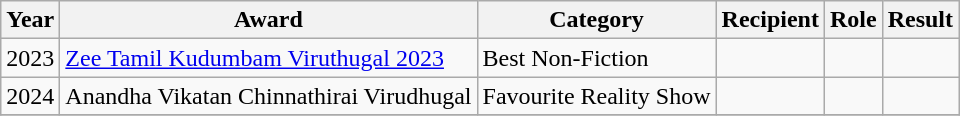<table class="wikitable plainrowheaders sortable">
<tr>
<th>Year</th>
<th>Award</th>
<th>Category</th>
<th>Recipient</th>
<th>Role</th>
<th>Result</th>
</tr>
<tr>
<td rowspan="1">2023</td>
<td rowspan="1"><a href='#'>Zee Tamil Kudumbam Viruthugal 2023</a></td>
<td>Best Non-Fiction</td>
<td></td>
<td></td>
<td></td>
</tr>
<tr>
<td>2024</td>
<td>Anandha Vikatan Chinnathirai Virudhugal</td>
<td>Favourite Reality Show</td>
<td></td>
<td></td>
<td></td>
</tr>
<tr>
</tr>
</table>
